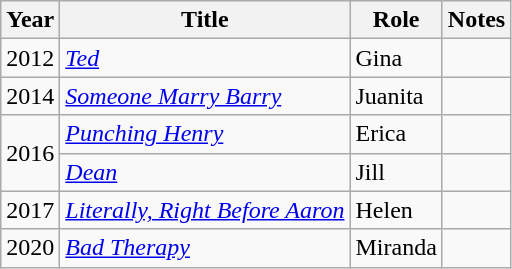<table class="wikitable sortable">
<tr>
<th>Year</th>
<th>Title</th>
<th>Role</th>
<th class="unsortable">Notes</th>
</tr>
<tr>
<td>2012</td>
<td><em><a href='#'>Ted</a></em></td>
<td>Gina</td>
<td></td>
</tr>
<tr>
<td>2014</td>
<td><em><a href='#'>Someone Marry Barry</a></em></td>
<td>Juanita</td>
<td></td>
</tr>
<tr>
<td rowspan="2">2016</td>
<td><em><a href='#'>Punching Henry</a></em></td>
<td>Erica</td>
<td></td>
</tr>
<tr>
<td><em><a href='#'>Dean</a></em></td>
<td>Jill</td>
<td></td>
</tr>
<tr>
<td>2017</td>
<td><em><a href='#'>Literally, Right Before Aaron</a></em></td>
<td>Helen</td>
<td></td>
</tr>
<tr>
<td>2020</td>
<td><em><a href='#'>Bad Therapy</a></em></td>
<td>Miranda</td>
<td></td>
</tr>
</table>
